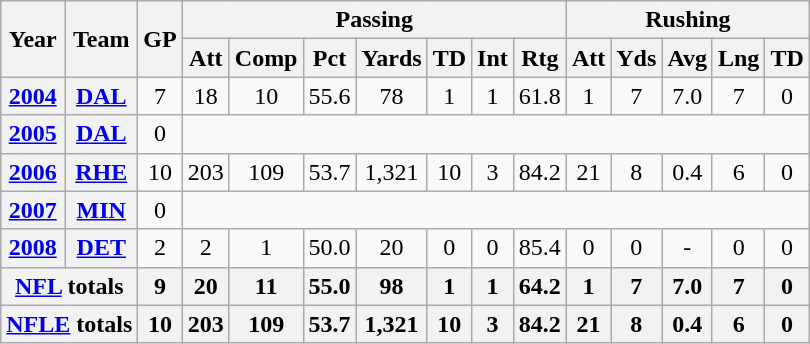<table class="wikitable" style="text-align: center;">
<tr>
<th rowspan="2">Year</th>
<th rowspan="2">Team</th>
<th rowspan="2">GP</th>
<th colspan="7">Passing</th>
<th colspan="5">Rushing</th>
</tr>
<tr>
<th>Att</th>
<th>Comp</th>
<th>Pct</th>
<th>Yards</th>
<th>TD</th>
<th>Int</th>
<th>Rtg</th>
<th>Att</th>
<th>Yds</th>
<th>Avg</th>
<th>Lng</th>
<th>TD</th>
</tr>
<tr>
<th><a href='#'>2004</a></th>
<th><a href='#'>DAL</a></th>
<td>7</td>
<td>18</td>
<td>10</td>
<td>55.6</td>
<td>78</td>
<td>1</td>
<td>1</td>
<td>61.8</td>
<td>1</td>
<td>7</td>
<td>7.0</td>
<td>7</td>
<td>0</td>
</tr>
<tr>
<th><a href='#'>2005</a></th>
<th><a href='#'>DAL</a></th>
<td>0</td>
<td colspan="17"></td>
</tr>
<tr>
<th><a href='#'>2006</a></th>
<th><a href='#'>RHE</a></th>
<td>10</td>
<td>203</td>
<td>109</td>
<td>53.7</td>
<td>1,321</td>
<td>10</td>
<td>3</td>
<td>84.2</td>
<td>21</td>
<td>8</td>
<td>0.4</td>
<td>6</td>
<td>0</td>
</tr>
<tr>
<th><a href='#'>2007</a></th>
<th><a href='#'>MIN</a></th>
<td>0</td>
<td colspan="17"></td>
</tr>
<tr>
<th><a href='#'>2008</a></th>
<th><a href='#'>DET</a></th>
<td>2</td>
<td>2</td>
<td>1</td>
<td>50.0</td>
<td>20</td>
<td>0</td>
<td>0</td>
<td>85.4</td>
<td>0</td>
<td>0</td>
<td>-</td>
<td>0</td>
<td>0</td>
</tr>
<tr>
<th colspan="2"><a href='#'>NFL</a> totals</th>
<th>9</th>
<th>20</th>
<th>11</th>
<th>55.0</th>
<th>98</th>
<th>1</th>
<th>1</th>
<th>64.2</th>
<th>1</th>
<th>7</th>
<th>7.0</th>
<th>7</th>
<th>0</th>
</tr>
<tr>
<th colspan="2"><a href='#'>NFLE</a> totals</th>
<th>10</th>
<th>203</th>
<th>109</th>
<th>53.7</th>
<th>1,321</th>
<th>10</th>
<th>3</th>
<th>84.2</th>
<th>21</th>
<th>8</th>
<th>0.4</th>
<th>6</th>
<th>0</th>
</tr>
</table>
